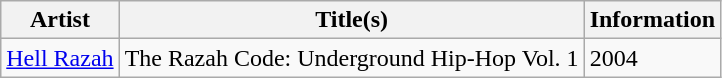<table class="wikitable" |>
<tr>
<th>Artist</th>
<th>Title(s)</th>
<th>Information</th>
</tr>
<tr>
<td><a href='#'>Hell Razah</a></td>
<td>The Razah Code: Underground Hip-Hop Vol. 1</td>
<td>2004</td>
</tr>
</table>
